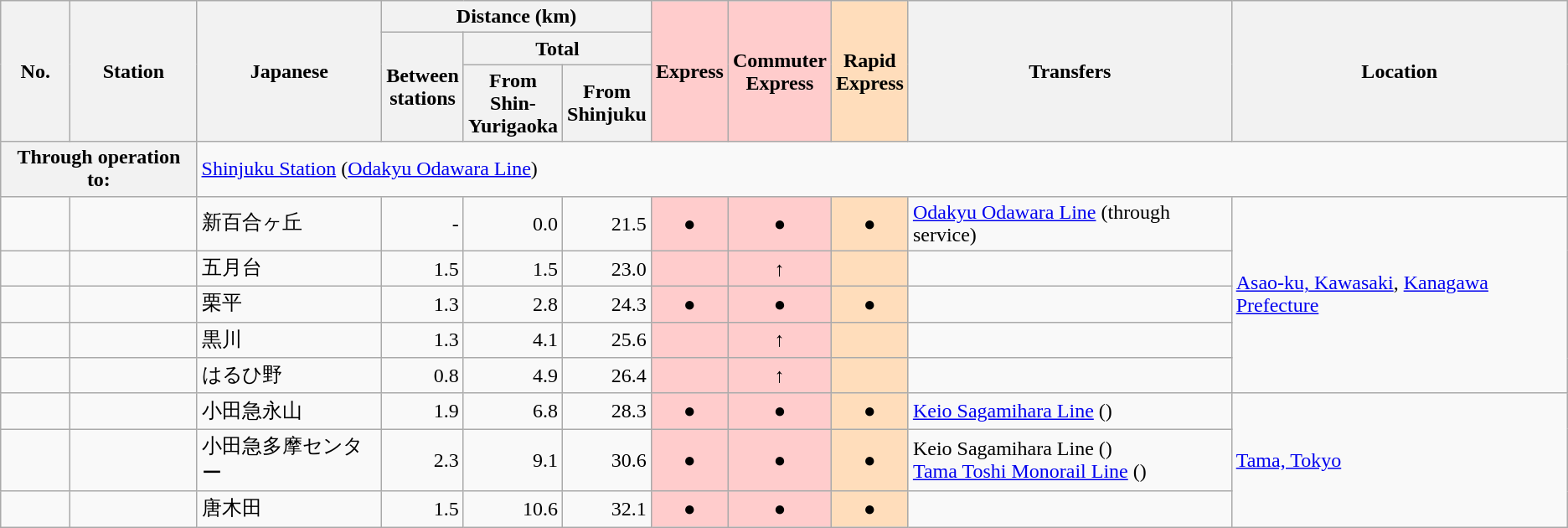<table class="wikitable">
<tr>
<th rowspan="3">No.</th>
<th rowspan="3">Station</th>
<th rowspan="3">Japanese</th>
<th colspan="3">Distance (km)</th>
<th rowspan="3" style="width:1em; background:#fcc">Express</th>
<th rowspan="3" style="width:1em; background:#fcc">Commuter<br>Express</th>
<th rowspan="3" style="width:1em; background:#fdb">Rapid<br>Express</th>
<th rowspan="3">Transfers</th>
<th rowspan="3">Location</th>
</tr>
<tr>
<th rowspan="2">Between<br>stations</th>
<th colspan="2">Total</th>
</tr>
<tr>
<th style="width:3em;">From Shin-<br>Yurigaoka</th>
<th style="width:2.5em;">From<br>Shinjuku</th>
</tr>
<tr>
<th colspan="2">Through operation to:</th>
<td colspan="9"><a href='#'>Shinjuku Station</a> (<a href='#'>Odakyu Odawara Line</a>)</td>
</tr>
<tr>
<td></td>
<td></td>
<td>新百合ヶ丘</td>
<td style="text-align:right;">-</td>
<td style="text-align:right;">0.0</td>
<td style="text-align:right;">21.5</td>
<td style="text-align:center; background:#fcc">●</td>
<td style="text-align:center; background:#fcc">●</td>
<td style="text-align:center; background:#fdb">●</td>
<td> <a href='#'>Odakyu Odawara Line</a> (through service)</td>
<td rowspan="5"><a href='#'>Asao-ku, Kawasaki</a>, <a href='#'>Kanagawa Prefecture</a></td>
</tr>
<tr>
<td></td>
<td></td>
<td>五月台</td>
<td style="text-align:right;">1.5</td>
<td style="text-align:right;">1.5</td>
<td style="text-align:right;">23.0</td>
<td style="text-align:center; background:#fcc"></td>
<td style="text-align:center; background:#fcc">↑</td>
<td style="text-align:center; background:#fdb"></td>
<td> </td>
</tr>
<tr>
<td></td>
<td></td>
<td>栗平</td>
<td style="text-align:right;">1.3</td>
<td style="text-align:right;">2.8</td>
<td style="text-align:right;">24.3</td>
<td style="text-align:center; background:#fcc">●</td>
<td style="text-align:center; background:#fcc">●</td>
<td style="text-align:center; background:#fdb">●</td>
<td> </td>
</tr>
<tr>
<td></td>
<td></td>
<td>黒川</td>
<td style="text-align:right;">1.3</td>
<td style="text-align:right;">4.1</td>
<td style="text-align:right;">25.6</td>
<td style="text-align:center; background:#fcc"></td>
<td style="text-align:center; background:#fcc">↑</td>
<td style="text-align:center; background:#fdb"></td>
<td> </td>
</tr>
<tr>
<td></td>
<td></td>
<td>はるひ野</td>
<td style="text-align:right;">0.8</td>
<td style="text-align:right;">4.9</td>
<td style="text-align:right;">26.4</td>
<td style="text-align:center; background:#fcc"></td>
<td style="text-align:center; background:#fcc">↑</td>
<td style="text-align:center; background:#fdb"></td>
<td> </td>
</tr>
<tr>
<td></td>
<td></td>
<td>小田急永山</td>
<td style="text-align:right;">1.9</td>
<td style="text-align:right;">6.8</td>
<td style="text-align:right;">28.3</td>
<td style="text-align:center; background:#fcc">●</td>
<td style="text-align:center; background:#fcc">●</td>
<td style="text-align:center; background:#fdb">●</td>
<td> <a href='#'>Keio Sagamihara Line</a> ()</td>
<td rowspan="3"><a href='#'>Tama, Tokyo</a></td>
</tr>
<tr>
<td></td>
<td></td>
<td>小田急多摩センター</td>
<td style="text-align:right;">2.3</td>
<td style="text-align:right;">9.1</td>
<td style="text-align:right;">30.6</td>
<td style="text-align:center; background:#fcc">●</td>
<td style="text-align:center; background:#fcc">●</td>
<td style="text-align:center; background:#fdb">●</td>
<td> Keio Sagamihara Line ()<br> <a href='#'>Tama Toshi Monorail Line</a> ()</td>
</tr>
<tr>
<td></td>
<td></td>
<td>唐木田</td>
<td style="text-align:right;">1.5</td>
<td style="text-align:right;">10.6</td>
<td style="text-align:right;">32.1</td>
<td style="text-align:center; background:#fcc">●</td>
<td style="text-align:center; background:#fcc">●</td>
<td style="text-align:center; background:#fdb">●</td>
<td> </td>
</tr>
</table>
